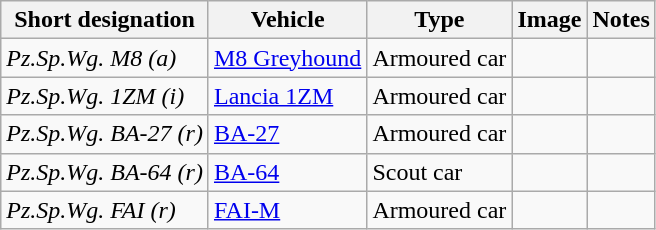<table class="wikitable sortable">
<tr>
<th>Short designation</th>
<th>Vehicle</th>
<th>Type</th>
<th>Image</th>
<th>Notes</th>
</tr>
<tr>
<td><em>Pz.Sp.Wg. M8 (a)</em></td>
<td><a href='#'>M8 Greyhound</a></td>
<td>Armoured car</td>
<td></td>
<td></td>
</tr>
<tr>
<td><em>Pz.Sp.Wg. 1ZM (i)</em></td>
<td><a href='#'>Lancia 1ZM</a></td>
<td>Armoured car</td>
<td></td>
<td></td>
</tr>
<tr>
<td><em>Pz.Sp.Wg. BA-27 (r)</em></td>
<td><a href='#'>BA-27</a></td>
<td>Armoured car</td>
<td></td>
<td></td>
</tr>
<tr>
<td><em>Pz.Sp.Wg. BA-64 (r)</em></td>
<td><a href='#'>BA-64</a></td>
<td>Scout car</td>
<td></td>
<td></td>
</tr>
<tr>
<td><em>Pz.Sp.Wg. FAI (r)</em></td>
<td><a href='#'>FAI-M</a></td>
<td>Armoured car</td>
<td></td>
<td></td>
</tr>
</table>
